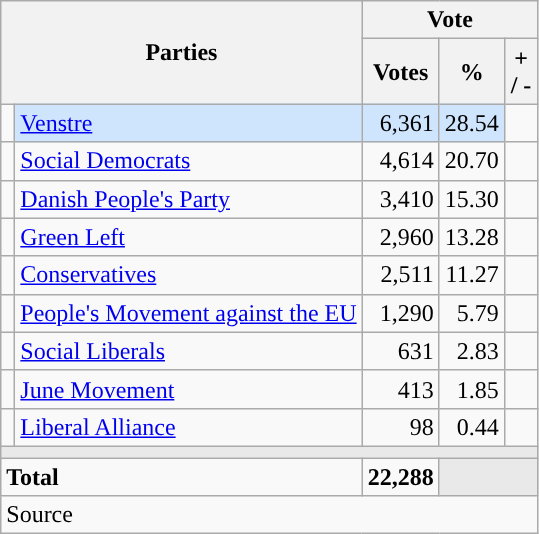<table class="wikitable" style="text-align:right;">
<tr>
<th style="text-align:centre;" rowspan="2" colspan="2" width="225">Parties</th>
<th colspan="3">Vote</th>
</tr>
<tr>
<th width="15">Votes</th>
<th width="15">%</th>
<th width="15">+ / -</th>
</tr>
<tr>
<td width="2" style="color:inherit;background:"></td>
<td bgcolor=#cfe5fe   align="left"><a href='#'>Venstre</a></td>
<td bgcolor=#cfe5fe>6,361</td>
<td bgcolor=#cfe5fe>28.54</td>
<td></td>
</tr>
<tr>
<td width="2" style="color:inherit;background:"></td>
<td align="left"><a href='#'>Social Democrats</a></td>
<td>4,614</td>
<td>20.70</td>
<td></td>
</tr>
<tr>
<td width="2" style="color:inherit;background:"></td>
<td align="left"><a href='#'>Danish People's Party</a></td>
<td>3,410</td>
<td>15.30</td>
<td></td>
</tr>
<tr>
<td width="2" style="color:inherit;background:"></td>
<td align="left"><a href='#'>Green Left</a></td>
<td>2,960</td>
<td>13.28</td>
<td></td>
</tr>
<tr>
<td width="2" style="color:inherit;background:"></td>
<td align="left"><a href='#'>Conservatives</a></td>
<td>2,511</td>
<td>11.27</td>
<td></td>
</tr>
<tr>
<td width="2" style="color:inherit;background:"></td>
<td align="left"><a href='#'>People's Movement against the EU</a></td>
<td>1,290</td>
<td>5.79</td>
<td></td>
</tr>
<tr>
<td width="2" style="color:inherit;background:"></td>
<td align="left"><a href='#'>Social Liberals</a></td>
<td>631</td>
<td>2.83</td>
<td></td>
</tr>
<tr>
<td width="2" style="color:inherit;background:"></td>
<td align="left"><a href='#'>June Movement</a></td>
<td>413</td>
<td>1.85</td>
<td></td>
</tr>
<tr>
<td width="2" style="color:inherit;background:"></td>
<td align="left"><a href='#'>Liberal Alliance</a></td>
<td>98</td>
<td>0.44</td>
<td></td>
</tr>
<tr>
<td colspan="7" bgcolor="#E9E9E9"></td>
</tr>
<tr>
<td align="left" colspan="2"><strong>Total</strong></td>
<td><strong>22,288</strong></td>
<td bgcolor="#E9E9E9" colspan="2"></td>
</tr>
<tr>
<td align="left" colspan="6">Source</td>
</tr>
</table>
